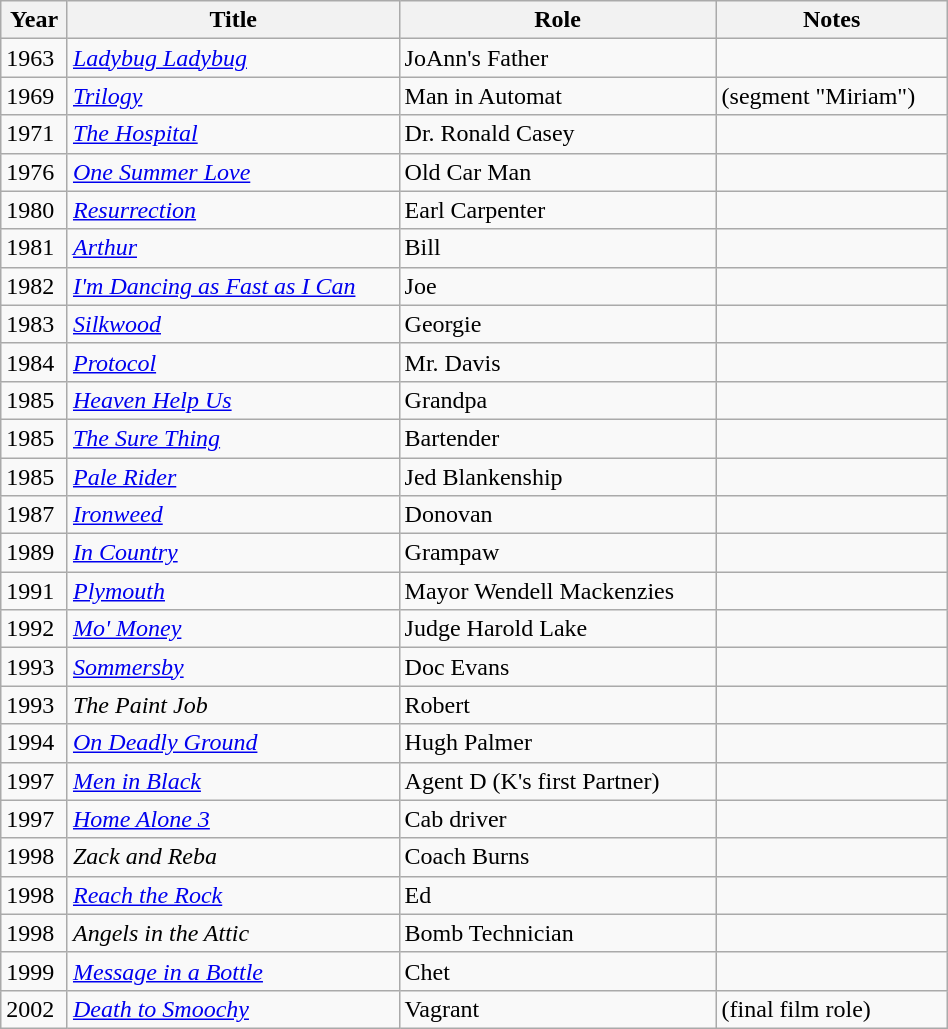<table class="wikitable" width="50%">
<tr>
<th>Year</th>
<th>Title</th>
<th>Role</th>
<th>Notes</th>
</tr>
<tr>
<td>1963</td>
<td><em><a href='#'>Ladybug Ladybug</a></em></td>
<td>JoAnn's Father</td>
<td></td>
</tr>
<tr>
<td>1969</td>
<td><em><a href='#'>Trilogy</a></em></td>
<td>Man in Automat</td>
<td>(segment "Miriam")</td>
</tr>
<tr>
<td>1971</td>
<td><em><a href='#'>The Hospital</a></em></td>
<td>Dr. Ronald Casey</td>
<td></td>
</tr>
<tr>
<td>1976</td>
<td><em><a href='#'>One Summer Love</a></em></td>
<td>Old Car Man</td>
<td></td>
</tr>
<tr>
<td>1980</td>
<td><em><a href='#'>Resurrection</a></em></td>
<td>Earl Carpenter</td>
<td></td>
</tr>
<tr>
<td>1981</td>
<td><em><a href='#'>Arthur</a></em></td>
<td>Bill</td>
<td></td>
</tr>
<tr>
<td>1982</td>
<td><em><a href='#'>I'm Dancing as Fast as I Can</a></em></td>
<td>Joe</td>
<td></td>
</tr>
<tr>
<td>1983</td>
<td><em><a href='#'>Silkwood</a></em></td>
<td>Georgie</td>
<td></td>
</tr>
<tr>
<td>1984</td>
<td><em><a href='#'>Protocol</a></em></td>
<td>Mr. Davis</td>
<td></td>
</tr>
<tr>
<td>1985</td>
<td><em><a href='#'>Heaven Help Us</a></em></td>
<td>Grandpa</td>
<td></td>
</tr>
<tr>
<td>1985</td>
<td><em><a href='#'>The Sure Thing</a></em></td>
<td>Bartender</td>
<td></td>
</tr>
<tr>
<td>1985</td>
<td><em><a href='#'>Pale Rider</a></em></td>
<td>Jed Blankenship</td>
<td></td>
</tr>
<tr>
<td>1987</td>
<td><em><a href='#'>Ironweed</a></em></td>
<td>Donovan</td>
<td></td>
</tr>
<tr>
<td>1989</td>
<td><em><a href='#'>In Country</a></em></td>
<td>Grampaw</td>
<td></td>
</tr>
<tr>
<td>1991</td>
<td><em><a href='#'>Plymouth</a></em></td>
<td>Mayor Wendell Mackenzies</td>
<td></td>
</tr>
<tr>
<td>1992</td>
<td><em><a href='#'>Mo' Money</a></em></td>
<td>Judge Harold Lake</td>
<td></td>
</tr>
<tr>
<td>1993</td>
<td><em><a href='#'>Sommersby</a></em></td>
<td>Doc Evans</td>
<td></td>
</tr>
<tr>
<td>1993</td>
<td><em>The Paint Job</em></td>
<td>Robert</td>
<td></td>
</tr>
<tr>
<td>1994</td>
<td><em><a href='#'>On Deadly Ground</a></em></td>
<td>Hugh Palmer</td>
<td></td>
</tr>
<tr>
<td>1997</td>
<td><em><a href='#'>Men in Black</a></em></td>
<td>Agent D (K's first Partner)</td>
<td></td>
</tr>
<tr>
<td>1997</td>
<td><em><a href='#'>Home Alone 3</a></em></td>
<td>Cab driver</td>
<td></td>
</tr>
<tr>
<td>1998</td>
<td><em>Zack and Reba</em></td>
<td>Coach Burns</td>
<td></td>
</tr>
<tr>
<td>1998</td>
<td><em><a href='#'>Reach the Rock</a></em></td>
<td>Ed</td>
<td></td>
</tr>
<tr>
<td>1998</td>
<td><em>Angels in the Attic</em></td>
<td>Bomb Technician</td>
<td></td>
</tr>
<tr>
<td>1999</td>
<td><em><a href='#'>Message in a Bottle</a></em></td>
<td>Chet</td>
<td></td>
</tr>
<tr>
<td>2002</td>
<td><em><a href='#'>Death to Smoochy</a></em></td>
<td>Vagrant</td>
<td>(final film role)</td>
</tr>
</table>
